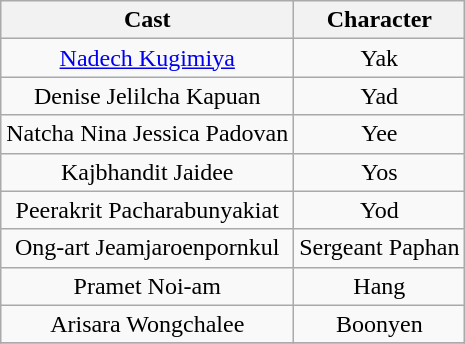<table class="wikitable" style="text-align: center">
<tr>
<th>Cast</th>
<th>Character</th>
</tr>
<tr>
<td><a href='#'>Nadech Kugimiya</a></td>
<td>Yak</td>
</tr>
<tr>
<td>Denise Jelilcha Kapuan</td>
<td>Yad</td>
</tr>
<tr>
<td>Natcha Nina Jessica Padovan</td>
<td>Yee</td>
</tr>
<tr>
<td>Kajbhandit Jaidee</td>
<td>Yos</td>
</tr>
<tr>
<td>Peerakrit Pacharabunyakiat</td>
<td>Yod</td>
</tr>
<tr>
<td>Ong-art Jeamjaroenpornkul</td>
<td>Sergeant Paphan</td>
</tr>
<tr>
<td>Pramet Noi-am</td>
<td>Hang</td>
</tr>
<tr>
<td>Arisara Wongchalee</td>
<td>Boonyen</td>
</tr>
<tr>
</tr>
</table>
